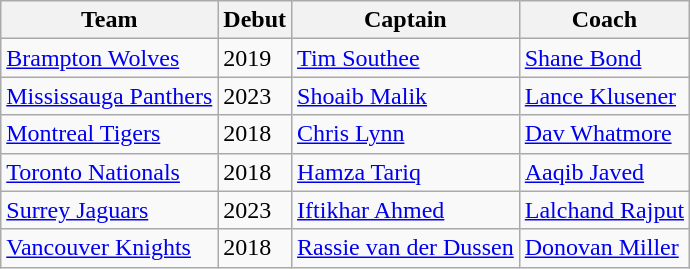<table class="wikitable sortable">
<tr>
<th>Team</th>
<th>Debut</th>
<th>Captain</th>
<th>Coach</th>
</tr>
<tr>
<td><a href='#'>Brampton Wolves</a></td>
<td>2019</td>
<td><a href='#'>Tim Southee</a></td>
<td><a href='#'>Shane Bond</a></td>
</tr>
<tr>
<td><a href='#'>Mississauga Panthers</a></td>
<td>2023</td>
<td><a href='#'>Shoaib Malik</a></td>
<td><a href='#'>Lance Klusener</a></td>
</tr>
<tr>
<td><a href='#'>Montreal Tigers</a></td>
<td>2018</td>
<td><a href='#'>Chris Lynn</a></td>
<td><a href='#'>Dav Whatmore</a></td>
</tr>
<tr>
<td><a href='#'>Toronto Nationals</a></td>
<td>2018</td>
<td><a href='#'>Hamza Tariq</a></td>
<td><a href='#'>Aaqib Javed</a></td>
</tr>
<tr>
<td><a href='#'>Surrey Jaguars</a></td>
<td>2023</td>
<td><a href='#'>Iftikhar Ahmed</a></td>
<td><a href='#'>Lalchand Rajput</a></td>
</tr>
<tr>
<td><a href='#'>Vancouver Knights</a></td>
<td>2018</td>
<td><a href='#'>Rassie van der Dussen</a></td>
<td><a href='#'>Donovan Miller</a></td>
</tr>
</table>
